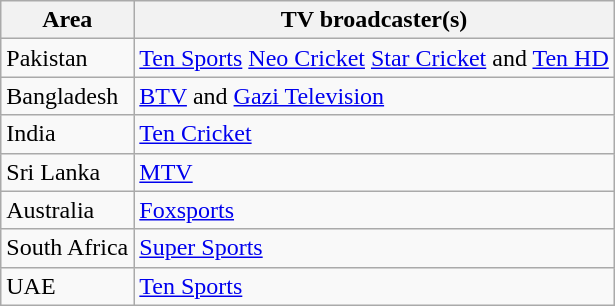<table class="wikitable">
<tr>
<th>Area</th>
<th>TV broadcaster(s)</th>
</tr>
<tr>
<td>Pakistan</td>
<td><a href='#'>Ten Sports</a> <a href='#'>Neo Cricket</a> <a href='#'>Star Cricket</a> and <a href='#'>Ten HD</a></td>
</tr>
<tr>
<td>Bangladesh</td>
<td><a href='#'>BTV</a> and <a href='#'>Gazi Television</a></td>
</tr>
<tr>
<td>India</td>
<td><a href='#'>Ten Cricket</a></td>
</tr>
<tr>
<td>Sri Lanka</td>
<td><a href='#'>MTV</a></td>
</tr>
<tr>
<td>Australia</td>
<td><a href='#'>Foxsports</a></td>
</tr>
<tr>
<td>South Africa</td>
<td><a href='#'>Super Sports</a></td>
</tr>
<tr>
<td>UAE</td>
<td><a href='#'>Ten Sports</a></td>
</tr>
</table>
